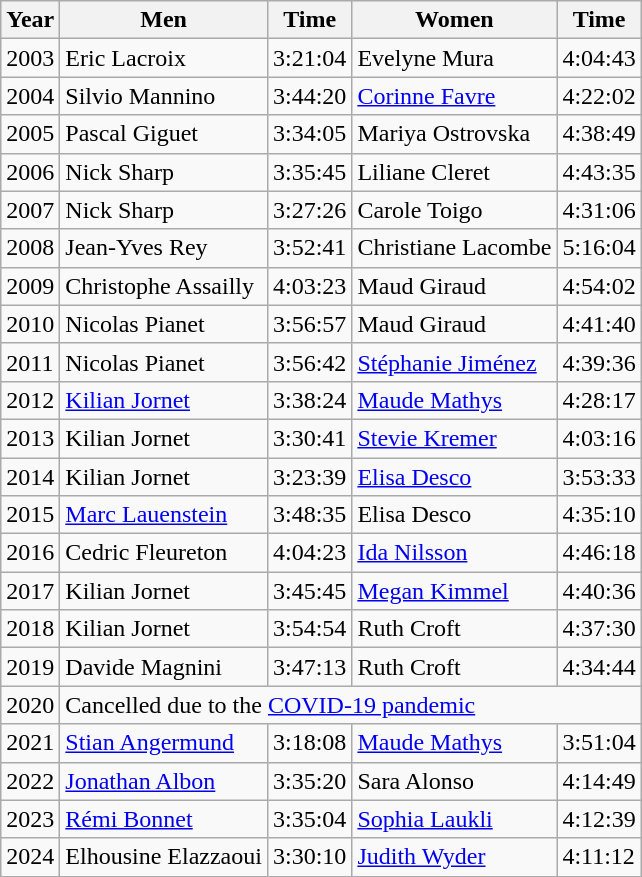<table class="wikitable sortable">
<tr>
<th>Year</th>
<th>Men</th>
<th>Time</th>
<th>Women</th>
<th>Time</th>
</tr>
<tr>
<td>2003</td>
<td>Eric Lacroix</td>
<td>3:21:04</td>
<td>Evelyne Mura</td>
<td>4:04:43</td>
</tr>
<tr>
<td>2004</td>
<td>Silvio Mannino</td>
<td>3:44:20</td>
<td><a href='#'>Corinne Favre</a></td>
<td>4:22:02</td>
</tr>
<tr>
<td>2005</td>
<td>Pascal Giguet</td>
<td>3:34:05</td>
<td>Mariya Ostrovska</td>
<td>4:38:49</td>
</tr>
<tr>
<td>2006</td>
<td>Nick Sharp</td>
<td>3:35:45</td>
<td>Liliane Cleret</td>
<td>4:43:35</td>
</tr>
<tr>
<td>2007</td>
<td>Nick Sharp</td>
<td>3:27:26</td>
<td>Carole Toigo</td>
<td>4:31:06</td>
</tr>
<tr>
<td>2008</td>
<td>Jean-Yves Rey</td>
<td>3:52:41</td>
<td>Christiane Lacombe</td>
<td>5:16:04</td>
</tr>
<tr>
<td>2009</td>
<td>Christophe Assailly</td>
<td>4:03:23</td>
<td>Maud Giraud</td>
<td>4:54:02</td>
</tr>
<tr>
<td>2010</td>
<td>Nicolas Pianet</td>
<td>3:56:57</td>
<td>Maud Giraud</td>
<td>4:41:40</td>
</tr>
<tr>
<td>2011</td>
<td>Nicolas Pianet</td>
<td>3:56:42</td>
<td><a href='#'>Stéphanie Jiménez</a></td>
<td>4:39:36</td>
</tr>
<tr>
<td>2012</td>
<td><a href='#'>Kilian Jornet</a></td>
<td>3:38:24</td>
<td><a href='#'>Maude Mathys</a></td>
<td>4:28:17</td>
</tr>
<tr>
<td>2013</td>
<td>Kilian Jornet</td>
<td>3:30:41</td>
<td><a href='#'>Stevie Kremer</a></td>
<td>4:03:16</td>
</tr>
<tr>
<td>2014</td>
<td>Kilian Jornet</td>
<td>3:23:39</td>
<td><a href='#'>Elisa Desco</a></td>
<td>3:53:33</td>
</tr>
<tr>
<td>2015</td>
<td><a href='#'>Marc Lauenstein</a></td>
<td>3:48:35</td>
<td>Elisa Desco</td>
<td>4:35:10</td>
</tr>
<tr>
<td>2016</td>
<td>Cedric Fleureton</td>
<td>4:04:23</td>
<td><a href='#'>Ida Nilsson</a></td>
<td>4:46:18</td>
</tr>
<tr>
<td>2017</td>
<td>Kilian Jornet</td>
<td>3:45:45</td>
<td><a href='#'>Megan Kimmel</a></td>
<td>4:40:36</td>
</tr>
<tr>
<td>2018</td>
<td>Kilian Jornet</td>
<td>3:54:54</td>
<td>Ruth Croft</td>
<td>4:37:30</td>
</tr>
<tr>
<td>2019</td>
<td>Davide Magnini</td>
<td>3:47:13</td>
<td>Ruth Croft</td>
<td>4:34:44</td>
</tr>
<tr>
<td>2020</td>
<td colspan="4">Cancelled due to the <a href='#'>COVID-19 pandemic</a></td>
</tr>
<tr>
<td>2021</td>
<td><a href='#'>Stian Angermund</a></td>
<td>3:18:08</td>
<td><a href='#'>Maude Mathys</a></td>
<td>3:51:04</td>
</tr>
<tr>
<td>2022</td>
<td><a href='#'>Jonathan Albon</a></td>
<td>3:35:20</td>
<td>Sara Alonso</td>
<td>4:14:49</td>
</tr>
<tr>
<td>2023</td>
<td><a href='#'>Rémi Bonnet</a></td>
<td>3:35:04</td>
<td><a href='#'>Sophia Laukli</a></td>
<td>4:12:39</td>
</tr>
<tr>
<td>2024</td>
<td>Elhousine Elazzaoui</td>
<td>3:30:10</td>
<td><a href='#'>Judith Wyder</a></td>
<td>4:11:12</td>
</tr>
</table>
